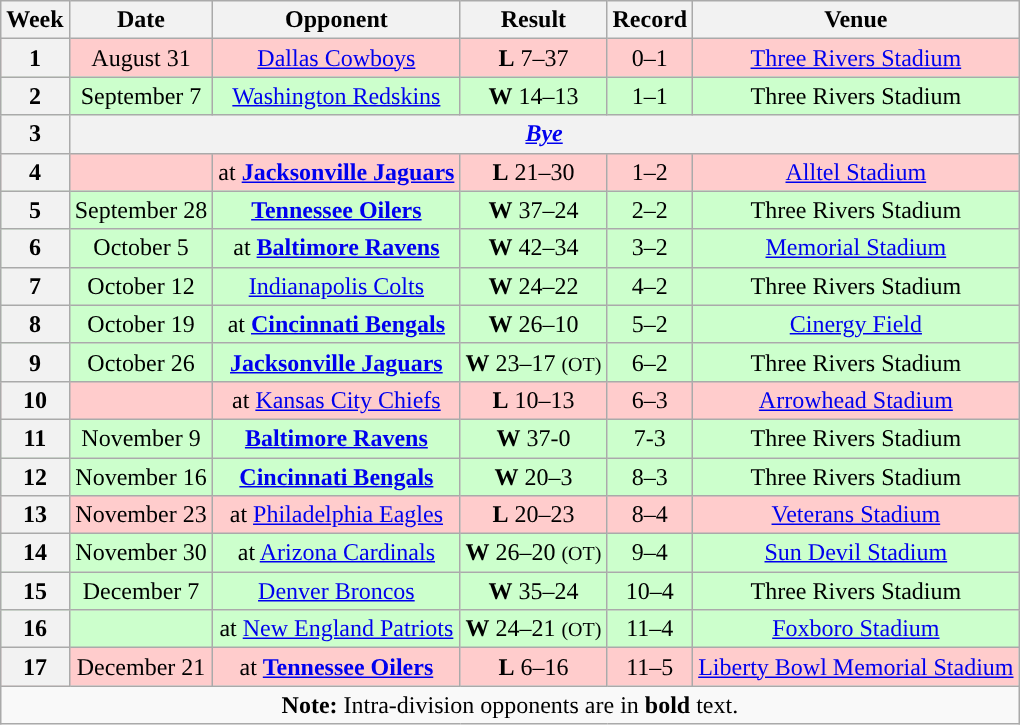<table class="wikitable" style="text-align:center">
<tr>
<th>Week</th>
<th>Date</th>
<th>Opponent</th>
<th>Result</th>
<th>Record</th>
<th>Venue</th>
</tr>
<tr style="background:#fcc">
<th>1</th>
<td>August 31</td>
<td><a href='#'>Dallas Cowboys</a></td>
<td><strong>L</strong> 7–37</td>
<td>0–1</td>
<td><a href='#'>Three Rivers Stadium</a></td>
</tr>
<tr style="background:#cfc">
<th>2</th>
<td>September 7</td>
<td><a href='#'>Washington Redskins</a></td>
<td><strong>W</strong> 14–13</td>
<td>1–1</td>
<td>Three Rivers Stadium</td>
</tr>
<tr>
<th>3</th>
<th colspan="5"><em><a href='#'>Bye</a></em></th>
</tr>
<tr style="background:#fcc">
<th>4</th>
<td></td>
<td>at <strong><a href='#'>Jacksonville Jaguars</a></strong></td>
<td><strong>L</strong> 21–30</td>
<td>1–2</td>
<td><a href='#'>Alltel Stadium</a></td>
</tr>
<tr style="background:#cfc">
<th>5</th>
<td>September 28</td>
<td><strong><a href='#'>Tennessee Oilers</a></strong></td>
<td><strong>W</strong> 37–24</td>
<td>2–2</td>
<td>Three Rivers Stadium</td>
</tr>
<tr style="background:#cfc">
<th>6</th>
<td>October 5</td>
<td>at <strong><a href='#'>Baltimore Ravens</a></strong></td>
<td><strong>W</strong> 42–34</td>
<td>3–2</td>
<td><a href='#'>Memorial Stadium</a></td>
</tr>
<tr style="background:#cfc">
<th>7</th>
<td>October 12</td>
<td><a href='#'>Indianapolis Colts</a></td>
<td><strong>W</strong> 24–22</td>
<td>4–2</td>
<td>Three Rivers Stadium</td>
</tr>
<tr style="background:#cfc">
<th>8</th>
<td>October 19</td>
<td>at <strong><a href='#'>Cincinnati Bengals</a></strong></td>
<td><strong>W</strong> 26–10</td>
<td>5–2</td>
<td><a href='#'>Cinergy Field</a></td>
</tr>
<tr style="background:#cfc">
<th>9</th>
<td>October 26</td>
<td><strong><a href='#'>Jacksonville Jaguars</a></strong></td>
<td><strong>W</strong> 23–17 <small>(OT)</small></td>
<td>6–2</td>
<td>Three Rivers Stadium</td>
</tr>
<tr style="background:#fcc">
<th>10</th>
<td></td>
<td>at <a href='#'>Kansas City Chiefs</a></td>
<td><strong>L</strong> 10–13</td>
<td>6–3</td>
<td><a href='#'>Arrowhead Stadium</a></td>
</tr>
<tr style="background:#cfc">
<th>11</th>
<td>November 9</td>
<td><strong><a href='#'>Baltimore Ravens</a></strong></td>
<td><strong>W</strong> 37-0</td>
<td>7-3</td>
<td>Three Rivers Stadium</td>
</tr>
<tr style="background:#cfc">
<th>12</th>
<td>November 16</td>
<td><strong><a href='#'>Cincinnati Bengals</a></strong></td>
<td><strong>W</strong> 20–3</td>
<td>8–3</td>
<td>Three Rivers Stadium</td>
</tr>
<tr style="background:#fcc">
<th>13</th>
<td>November 23</td>
<td>at <a href='#'>Philadelphia Eagles</a></td>
<td><strong>L</strong> 20–23</td>
<td>8–4</td>
<td><a href='#'>Veterans Stadium</a></td>
</tr>
<tr style="background:#cfc">
<th>14</th>
<td>November 30</td>
<td>at <a href='#'>Arizona Cardinals</a></td>
<td><strong>W</strong> 26–20 <small>(OT)</small></td>
<td>9–4</td>
<td><a href='#'>Sun Devil Stadium</a></td>
</tr>
<tr style="background:#cfc">
<th>15</th>
<td>December 7</td>
<td><a href='#'>Denver Broncos</a></td>
<td><strong>W</strong> 35–24</td>
<td>10–4</td>
<td>Three Rivers Stadium</td>
</tr>
<tr style="background:#cfc">
<th>16</th>
<td></td>
<td>at <a href='#'>New England Patriots</a></td>
<td><strong>W</strong> 24–21 <small>(OT)</small></td>
<td>11–4</td>
<td><a href='#'>Foxboro Stadium</a></td>
</tr>
<tr style="background:#fcc">
<th>17</th>
<td>December 21</td>
<td>at <strong><a href='#'>Tennessee Oilers</a></strong></td>
<td><strong>L</strong> 6–16</td>
<td>11–5</td>
<td><a href='#'>Liberty Bowl Memorial Stadium</a></td>
</tr>
<tr>
<td colspan="6"><strong>Note:</strong> Intra-division opponents are in <strong>bold</strong> text.</td>
</tr>
</table>
